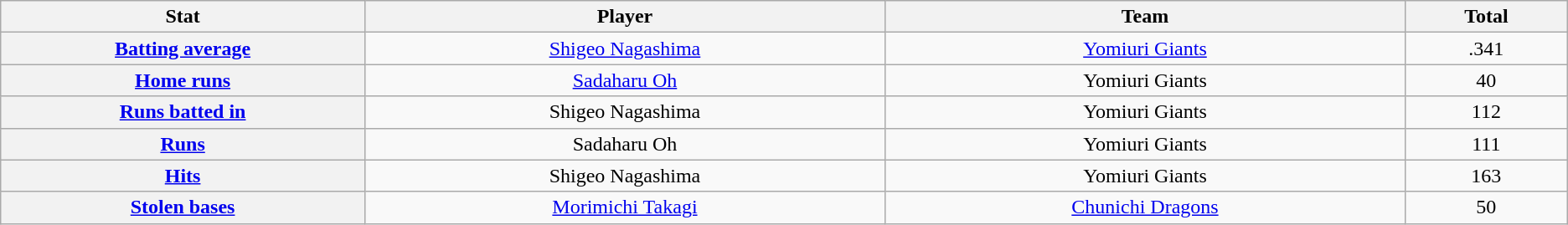<table class="wikitable" style="text-align:center;">
<tr>
<th scope="col" width="7%">Stat</th>
<th scope="col" width="10%">Player</th>
<th scope="col" width="10%">Team</th>
<th scope="col" width="3%">Total</th>
</tr>
<tr>
<th scope="row" style="text-align:center;"><a href='#'>Batting average</a></th>
<td><a href='#'>Shigeo Nagashima</a></td>
<td><a href='#'>Yomiuri Giants</a></td>
<td>.341</td>
</tr>
<tr>
<th scope="row" style="text-align:center;"><a href='#'>Home runs</a></th>
<td><a href='#'>Sadaharu Oh</a></td>
<td>Yomiuri Giants</td>
<td>40</td>
</tr>
<tr>
<th scope="row" style="text-align:center;"><a href='#'>Runs batted in</a></th>
<td>Shigeo Nagashima</td>
<td>Yomiuri Giants</td>
<td>112</td>
</tr>
<tr>
<th scope="row" style="text-align:center;"><a href='#'>Runs</a></th>
<td>Sadaharu Oh</td>
<td>Yomiuri Giants</td>
<td>111</td>
</tr>
<tr>
<th scope="row" style="text-align:center;"><a href='#'>Hits</a></th>
<td>Shigeo Nagashima</td>
<td>Yomiuri Giants</td>
<td>163</td>
</tr>
<tr>
<th scope="row" style="text-align:center;"><a href='#'>Stolen bases</a></th>
<td><a href='#'>Morimichi Takagi</a></td>
<td><a href='#'>Chunichi Dragons</a></td>
<td>50</td>
</tr>
</table>
